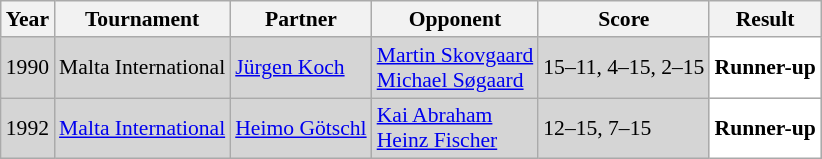<table class="sortable wikitable" style="font-size: 90%;">
<tr>
<th>Year</th>
<th>Tournament</th>
<th>Partner</th>
<th>Opponent</th>
<th>Score</th>
<th>Result</th>
</tr>
<tr style="background:#D5D5D5">
<td align="center">1990</td>
<td align="left">Malta International</td>
<td align="left"> <a href='#'>Jürgen Koch</a></td>
<td align="left"> <a href='#'>Martin Skovgaard</a> <br>  <a href='#'>Michael Søgaard</a></td>
<td align="left">15–11, 4–15, 2–15</td>
<td style="text-align:left; background:white"> <strong>Runner-up</strong></td>
</tr>
<tr style="background:#D5D5D5">
<td align="center">1992</td>
<td align="left"><a href='#'>Malta International</a></td>
<td align="left"> <a href='#'>Heimo Götschl</a></td>
<td align="left"> <a href='#'>Kai Abraham</a> <br>  <a href='#'>Heinz Fischer</a></td>
<td align="left">12–15, 7–15</td>
<td style="text-align:left; background:white"> <strong>Runner-up</strong></td>
</tr>
</table>
